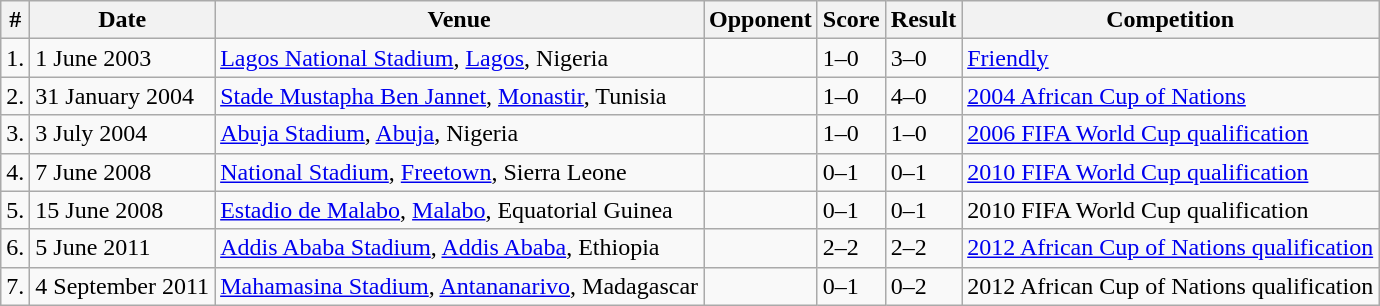<table class="wikitable sortable">
<tr>
<th>#</th>
<th>Date</th>
<th>Venue</th>
<th>Opponent</th>
<th>Score</th>
<th>Result</th>
<th>Competition</th>
</tr>
<tr>
<td>1.</td>
<td>1 June 2003</td>
<td><a href='#'>Lagos National Stadium</a>, <a href='#'>Lagos</a>, Nigeria</td>
<td></td>
<td>1–0</td>
<td>3–0</td>
<td><a href='#'>Friendly</a></td>
</tr>
<tr>
<td>2.</td>
<td>31 January 2004</td>
<td><a href='#'>Stade Mustapha Ben Jannet</a>, <a href='#'>Monastir</a>, Tunisia</td>
<td></td>
<td>1–0</td>
<td>4–0</td>
<td><a href='#'>2004 African Cup of Nations</a></td>
</tr>
<tr>
<td>3.</td>
<td>3 July 2004</td>
<td><a href='#'>Abuja Stadium</a>, <a href='#'>Abuja</a>, Nigeria</td>
<td></td>
<td>1–0</td>
<td>1–0</td>
<td><a href='#'>2006 FIFA World Cup qualification</a></td>
</tr>
<tr>
<td>4.</td>
<td>7 June 2008</td>
<td><a href='#'>National Stadium</a>, <a href='#'>Freetown</a>, Sierra Leone</td>
<td></td>
<td>0–1</td>
<td>0–1</td>
<td><a href='#'>2010 FIFA World Cup qualification</a></td>
</tr>
<tr>
<td>5.</td>
<td>15 June 2008</td>
<td><a href='#'>Estadio de Malabo</a>, <a href='#'>Malabo</a>, Equatorial Guinea</td>
<td></td>
<td>0–1</td>
<td>0–1</td>
<td>2010 FIFA World Cup qualification</td>
</tr>
<tr>
<td>6.</td>
<td>5 June 2011</td>
<td><a href='#'>Addis Ababa Stadium</a>, <a href='#'>Addis Ababa</a>, Ethiopia</td>
<td></td>
<td>2–2</td>
<td>2–2</td>
<td><a href='#'>2012 African Cup of Nations qualification</a></td>
</tr>
<tr>
<td>7.</td>
<td>4 September 2011</td>
<td><a href='#'>Mahamasina Stadium</a>, <a href='#'>Antananarivo</a>, Madagascar</td>
<td></td>
<td>0–1</td>
<td>0–2</td>
<td>2012 African Cup of Nations qualification</td>
</tr>
</table>
